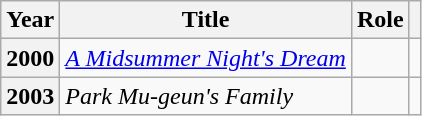<table class="wikitable plainrowheaders sortable">
<tr>
<th scope="col">Year</th>
<th scope="col">Title</th>
<th scope="col">Role</th>
<th scope="col" class="unsortable"></th>
</tr>
<tr>
<th scope="row">2000</th>
<td><em><a href='#'>A Midsummer Night's Dream</a></em></td>
<td></td>
<td style="text-align:center"></td>
</tr>
<tr>
<th scope="row">2003</th>
<td><em>Park Mu-geun's Family</em> </td>
<td></td>
<td style="text-align:center"></td>
</tr>
</table>
